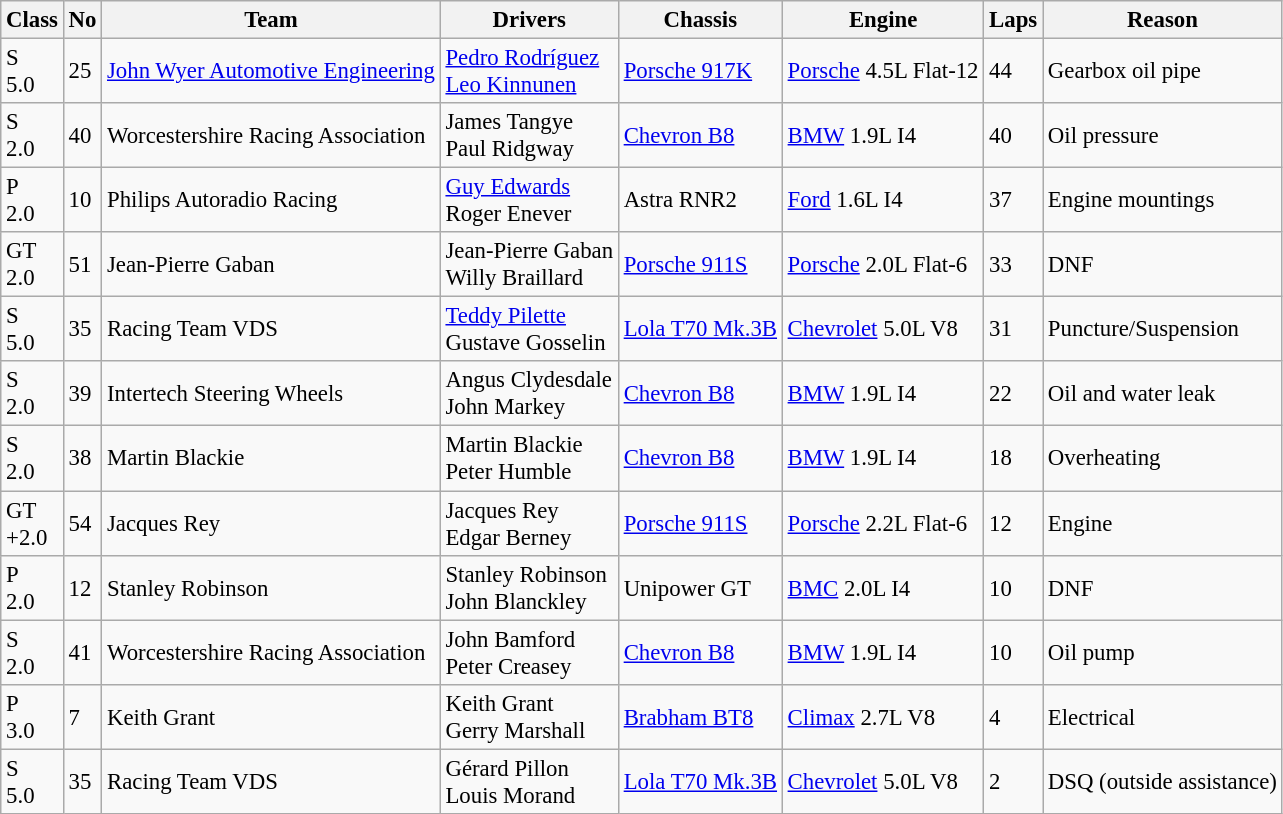<table class="wikitable" style="font-size: 95%;">
<tr>
<th>Class</th>
<th>No</th>
<th>Team</th>
<th>Drivers</th>
<th>Chassis</th>
<th>Engine</th>
<th>Laps</th>
<th>Reason</th>
</tr>
<tr>
<td>S<br>5.0</td>
<td>25</td>
<td> <a href='#'>John Wyer Automotive Engineering</a></td>
<td> <a href='#'>Pedro Rodríguez</a><br> <a href='#'>Leo Kinnunen</a></td>
<td><a href='#'>Porsche 917K</a></td>
<td><a href='#'>Porsche</a> 4.5L Flat-12</td>
<td>44</td>
<td>Gearbox oil pipe</td>
</tr>
<tr>
<td>S<br>2.0</td>
<td>40</td>
<td> Worcestershire Racing Association</td>
<td> James Tangye<br> Paul Ridgway</td>
<td><a href='#'>Chevron B8</a></td>
<td><a href='#'>BMW</a> 1.9L I4</td>
<td>40</td>
<td>Oil pressure</td>
</tr>
<tr>
<td>P<br>2.0</td>
<td>10</td>
<td> Philips Autoradio Racing</td>
<td> <a href='#'>Guy Edwards</a><br> Roger Enever</td>
<td>Astra RNR2</td>
<td><a href='#'>Ford</a> 1.6L I4</td>
<td>37</td>
<td>Engine mountings</td>
</tr>
<tr>
<td>GT<br>2.0</td>
<td>51</td>
<td> Jean-Pierre Gaban</td>
<td> Jean-Pierre Gaban <br> Willy Braillard</td>
<td><a href='#'>Porsche 911S</a></td>
<td><a href='#'>Porsche</a> 2.0L Flat-6</td>
<td>33</td>
<td>DNF</td>
</tr>
<tr>
<td>S<br>5.0</td>
<td>35</td>
<td> Racing Team VDS</td>
<td> <a href='#'>Teddy Pilette</a><br> Gustave Gosselin</td>
<td><a href='#'>Lola T70 Mk.3B</a></td>
<td><a href='#'>Chevrolet</a> 5.0L V8</td>
<td>31</td>
<td>Puncture/Suspension</td>
</tr>
<tr>
<td>S<br>2.0</td>
<td>39</td>
<td> Intertech Steering Wheels</td>
<td> Angus Clydesdale<br> John Markey</td>
<td><a href='#'>Chevron B8</a></td>
<td><a href='#'>BMW</a> 1.9L I4</td>
<td>22</td>
<td>Oil and water leak</td>
</tr>
<tr>
<td>S<br>2.0</td>
<td>38</td>
<td> Martin Blackie</td>
<td> Martin Blackie<br> Peter Humble</td>
<td><a href='#'>Chevron B8</a></td>
<td><a href='#'>BMW</a> 1.9L I4</td>
<td>18</td>
<td>Overheating</td>
</tr>
<tr>
<td>GT<br>+2.0</td>
<td>54</td>
<td> Jacques Rey</td>
<td> Jacques Rey<br> Edgar Berney</td>
<td><a href='#'>Porsche 911S</a></td>
<td><a href='#'>Porsche</a> 2.2L Flat-6</td>
<td>12</td>
<td>Engine</td>
</tr>
<tr>
<td>P<br>2.0</td>
<td>12</td>
<td> Stanley Robinson</td>
<td> Stanley Robinson<br> John Blanckley</td>
<td>Unipower GT</td>
<td><a href='#'>BMC</a> 2.0L I4</td>
<td>10</td>
<td>DNF</td>
</tr>
<tr>
<td>S<br>2.0</td>
<td>41</td>
<td> Worcestershire Racing Association</td>
<td> John Bamford<br> Peter Creasey</td>
<td><a href='#'>Chevron B8</a></td>
<td><a href='#'>BMW</a> 1.9L I4</td>
<td>10</td>
<td>Oil pump</td>
</tr>
<tr>
<td>P<br>3.0</td>
<td>7</td>
<td> Keith Grant</td>
<td> Keith Grant<br> Gerry Marshall</td>
<td><a href='#'>Brabham BT8</a></td>
<td><a href='#'>Climax</a> 2.7L V8</td>
<td>4</td>
<td>Electrical</td>
</tr>
<tr>
<td>S<br>5.0</td>
<td>35</td>
<td> Racing Team VDS</td>
<td> Gérard Pillon<br> Louis Morand</td>
<td><a href='#'>Lola T70 Mk.3B</a></td>
<td><a href='#'>Chevrolet</a> 5.0L V8</td>
<td>2</td>
<td>DSQ (outside assistance)</td>
</tr>
</table>
